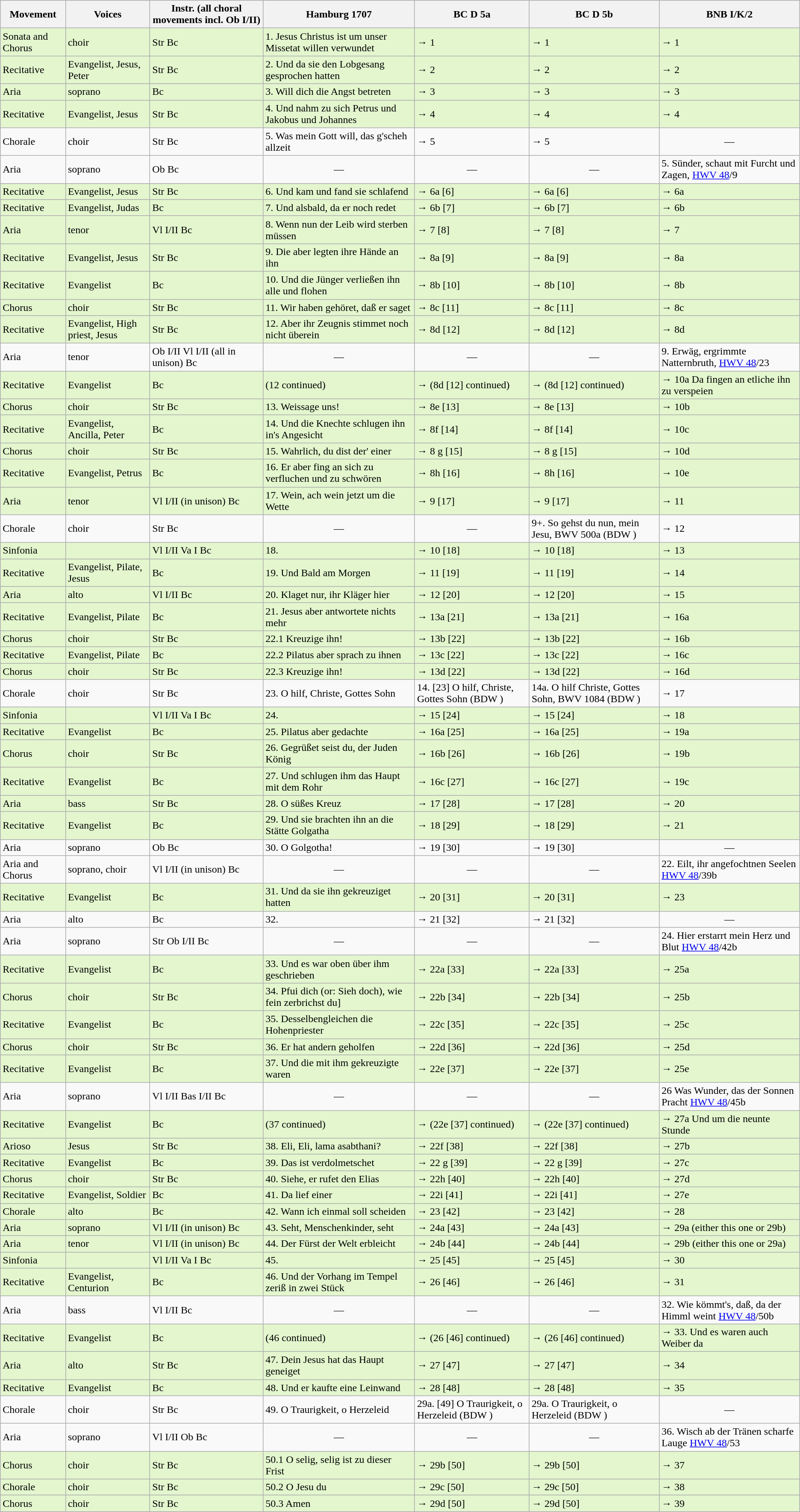<table class="wikitable sortable">
<tr>
<th scope="col">Movement</th>
<th scope="col">Voices</th>
<th scope="col">Instr. (all choral movements incl. Ob I/II)</th>
<th scope="col">Hamburg 1707</th>
<th scope="col">BC D 5a</th>
<th scope="col">BC D 5b</th>
<th scope="col">BNB I/K/2</th>
</tr>
<tr style="background: #E3F6CE;">
<td>Sonata and Chorus</td>
<td>choir</td>
<td>Str Bc</td>
<td data-sort-value=" 01. ">1. Jesus Christus ist um unser Missetat willen verwundet</td>
<td data-sort-value=" → 01 ">→ 1</td>
<td data-sort-value=" → 01 ">→ 1</td>
<td data-sort-value=" → 01 ">→ 1</td>
</tr>
<tr style="background: #E3F6CE;">
<td>Recitative</td>
<td>Evangelist, Jesus, Peter</td>
<td>Str Bc</td>
<td data-sort-value=" 02. ">2. Und da sie den Lobgesang gesprochen hatten</td>
<td data-sort-value=" → 02 ">→ 2</td>
<td data-sort-value=" → 02 ">→ 2</td>
<td data-sort-value=" → 02 ">→ 2</td>
</tr>
<tr style="background: #E3F6CE;">
<td>Aria</td>
<td>soprano</td>
<td>Bc</td>
<td data-sort-value=" 03. ">3. Will dich die Angst betreten</td>
<td data-sort-value=" → 03 ">→ 3</td>
<td data-sort-value=" → 03 ">→ 3</td>
<td data-sort-value=" → 03 ">→ 3</td>
</tr>
<tr style="background: #E3F6CE;">
<td>Recitative</td>
<td>Evangelist, Jesus</td>
<td>Str Bc</td>
<td data-sort-value=" 04. ">4. Und nahm zu sich Petrus und Jakobus und Johannes</td>
<td data-sort-value=" → 04 ">→ 4</td>
<td data-sort-value=" → 04 ">→ 4</td>
<td data-sort-value=" → 04 ">→ 4</td>
</tr>
<tr>
<td>Chorale</td>
<td>choir</td>
<td>Str Bc</td>
<td data-sort-value=" 05. ">5. Was mein Gott will, das g'scheh allzeit</td>
<td data-sort-value=" → 05 ">→ 5</td>
<td data-sort-value=" → 05 ">→ 5</td>
<td data-sort-value=" → 55 " style="text-align:center">—</td>
</tr>
<tr>
<td>Aria</td>
<td>soprano</td>
<td>Ob Bc</td>
<td data-sort-value=" 53. " style="text-align:center">—</td>
<td data-sort-value=" → 39 " style="text-align:center">—</td>
<td data-sort-value=" → 39 " style="text-align:center">—</td>
<td data-sort-value=" → 05 ">5. Sünder, schaut mit Furcht und Zagen, <a href='#'>HWV 48</a>/9</td>
</tr>
<tr style="background: #E3F6CE;">
<td>Recitative</td>
<td>Evangelist, Jesus</td>
<td>Str Bc</td>
<td data-sort-value=" 06. ">6. Und kam und fand sie schlafend</td>
<td data-sort-value=" → 06.1 ">→ 6a [6]</td>
<td data-sort-value=" → 06.1 ">→ 6a [6]</td>
<td data-sort-value=" → 06.1 ">→ 6a</td>
</tr>
<tr style="background: #E3F6CE;">
<td>Recitative</td>
<td>Evangelist, Judas</td>
<td>Bc</td>
<td data-sort-value=" 07. ">7. Und alsbald, da er noch redet</td>
<td data-sort-value=" → 06.2 ">→ 6b [7]</td>
<td data-sort-value=" → 06.2 ">→ 6b [7]</td>
<td data-sort-value=" → 06.2 ">→ 6b</td>
</tr>
<tr style="background: #E3F6CE;">
<td>Aria</td>
<td>tenor</td>
<td>Vl I/II Bc</td>
<td data-sort-value=" 08. ">8. Wenn nun der Leib wird sterben müssen</td>
<td data-sort-value=" → 07 ">→ 7 [8]</td>
<td data-sort-value=" → 07 ">→ 7 [8]</td>
<td data-sort-value=" → 07 ">→ 7</td>
</tr>
<tr style="background: #E3F6CE;">
<td>Recitative</td>
<td>Evangelist, Jesus</td>
<td>Str Bc</td>
<td data-sort-value=" 09. ">9. Die aber legten ihre Hände an ihn</td>
<td data-sort-value=" → 08.1 ">→ 8a [9]</td>
<td data-sort-value=" → 08.1 ">→ 8a [9]</td>
<td data-sort-value=" → 08.1 ">→ 8a</td>
</tr>
<tr style="background: #E3F6CE;">
<td>Recitative</td>
<td>Evangelist</td>
<td>Bc</td>
<td>10. Und die Jünger verließen ihn alle und flohen</td>
<td data-sort-value=" → 08.2 ">→ 8b [10]</td>
<td data-sort-value=" → 08.2 ">→ 8b [10]</td>
<td data-sort-value=" → 08.2 ">→ 8b</td>
</tr>
<tr style="background: #E3F6CE;">
<td>Chorus</td>
<td>choir</td>
<td>Str Bc</td>
<td>11. Wir haben gehöret, daß er saget</td>
<td data-sort-value=" → 08.3 ">→ 8c [11]</td>
<td data-sort-value=" → 08.3 ">→ 8c [11]</td>
<td data-sort-value=" → 08.3 ">→ 8c</td>
</tr>
<tr style="background: #E3F6CE;">
<td>Recitative</td>
<td>Evangelist, High priest, Jesus</td>
<td>Str Bc</td>
<td>12. Aber ihr Zeugnis stimmet noch nicht überein</td>
<td data-sort-value=" → 08.4 ">→ 8d [12]</td>
<td data-sort-value=" → 08.4 ">→ 8d [12]</td>
<td data-sort-value=" → 08.4 ">→ 8d</td>
</tr>
<tr>
<td>Aria</td>
<td>tenor</td>
<td>Ob I/II Vl I/II (all in unison) Bc</td>
<td data-sort-value=" 53. " style="text-align:center">—</td>
<td data-sort-value=" → 35 " style="text-align:center">—</td>
<td data-sort-value=" → 35 " style="text-align:center">—</td>
<td data-sort-value=" → 08.5 ">9. Erwäg, ergrimmte Natternbruth, <a href='#'>HWV 48</a>/23</td>
</tr>
<tr style="background: #E3F6CE;">
<td>Recitative</td>
<td>Evangelist</td>
<td>Bc</td>
<td data-sort-value=" 53. ">(12 continued)</td>
<td data-sort-value=" → 37 ">→ (8d [12] continued)</td>
<td data-sort-value=" → 37 ">→ (8d [12] continued)</td>
<td data-sort-value=" → 08.6 ">→ 10a Da fingen an etliche ihn zu verspeien</td>
</tr>
<tr style="background: #E3F6CE;">
<td>Chorus</td>
<td>choir</td>
<td>Str Bc</td>
<td>13. Weissage uns!</td>
<td data-sort-value=" → 08.5 ">→ 8e [13]</td>
<td data-sort-value=" → 08.5 ">→ 8e [13]</td>
<td data-sort-value=" → 08.7 ">→ 10b</td>
</tr>
<tr style="background: #E3F6CE;">
<td>Recitative</td>
<td>Evangelist, Ancilla, Peter</td>
<td>Bc</td>
<td>14. Und die Knechte schlugen ihn in's Angesicht</td>
<td data-sort-value=" → 08.6 ">→ 8f [14]</td>
<td data-sort-value=" → 08.6 ">→ 8f [14]</td>
<td data-sort-value=" → 08.8 ">→ 10c</td>
</tr>
<tr style="background: #E3F6CE;">
<td>Chorus</td>
<td>choir</td>
<td>Str Bc</td>
<td>15. Wahrlich, du dist der' einer</td>
<td data-sort-value=" → 08.7 ">→ 8 g [15]</td>
<td data-sort-value=" → 08.7 ">→ 8 g [15]</td>
<td data-sort-value=" → 08.9 ">→ 10d</td>
</tr>
<tr style="background: #E3F6CE;">
<td>Recitative</td>
<td>Evangelist, Petrus</td>
<td>Bc</td>
<td>16. Er aber fing an sich zu verfluchen und zu schwören</td>
<td data-sort-value=" → 08.8 ">→ 8h [16]</td>
<td data-sort-value=" → 08.8 ">→ 8h [16]</td>
<td data-sort-value=" → 09.0 ">→ 10e</td>
</tr>
<tr style="background: #E3F6CE;">
<td>Aria</td>
<td>tenor</td>
<td>Vl I/II (in unison) Bc</td>
<td>17. Wein, ach wein jetzt um die Wette</td>
<td data-sort-value=" → 09 ">→ 9 [17]</td>
<td data-sort-value=" → 09.1 ">→ 9 [17]</td>
<td data-sort-value=" → 09.1 ">→ 11</td>
</tr>
<tr>
<td>Chorale</td>
<td>choir</td>
<td>Str Bc</td>
<td data-sort-value=" 54. " style="text-align:center">—</td>
<td data-sort-value=" → 40 " style="text-align:center">—</td>
<td data-sort-value=" → 09.2 ">9+. So gehst du nun, mein Jesu, BWV 500a (BDW )</td>
<td data-sort-value=" → 09.2 ">→ 12</td>
</tr>
<tr style="background: #E3F6CE;">
<td>Sinfonia</td>
<td></td>
<td>Vl I/II Va I Bc</td>
<td>18.</td>
<td>→ 10 [18]</td>
<td>→ 10 [18]</td>
<td>→ 13</td>
</tr>
<tr style="background: #E3F6CE;">
<td>Recitative</td>
<td>Evangelist, Pilate, Jesus</td>
<td>Bc</td>
<td>19. Und Bald am Morgen</td>
<td>→ 11 [19]</td>
<td>→ 11 [19]</td>
<td>→ 14</td>
</tr>
<tr style="background: #E3F6CE;">
<td>Aria</td>
<td>alto</td>
<td>Vl I/II Bc</td>
<td>20. Klaget nur, ihr Kläger hier</td>
<td>→ 12 [20]</td>
<td>→ 12 [20]</td>
<td>→ 15</td>
</tr>
<tr style="background: #E3F6CE;">
<td>Recitative</td>
<td>Evangelist, Pilate</td>
<td>Bc</td>
<td>21. Jesus aber antwortete nichts mehr</td>
<td>→ 13a [21]</td>
<td>→ 13a [21]</td>
<td>→ 16a</td>
</tr>
<tr style="background: #E3F6CE;">
<td>Chorus</td>
<td>choir</td>
<td>Str Bc</td>
<td>22.1 Kreuzige ihn!</td>
<td>→ 13b [22]</td>
<td>→ 13b [22]</td>
<td>→ 16b</td>
</tr>
<tr style="background: #E3F6CE;">
<td>Recitative</td>
<td>Evangelist, Pilate</td>
<td>Bc</td>
<td>22.2 Pilatus aber sprach zu ihnen</td>
<td>→ 13c [22]</td>
<td>→ 13c [22]</td>
<td>→ 16c</td>
</tr>
<tr style="background: #E3F6CE;">
<td>Chorus</td>
<td>choir</td>
<td>Str Bc</td>
<td>22.3 Kreuzige ihn!</td>
<td>→ 13d [22]</td>
<td>→ 13d [22]</td>
<td>→ 16d</td>
</tr>
<tr>
<td>Chorale</td>
<td>choir</td>
<td>Str Bc</td>
<td>23. O hilf, Christe, Gottes Sohn</td>
<td data-sort-value=" → 14 ">14. [23] O hilf, Christe, Gottes Sohn (BDW )</td>
<td data-sort-value=" → 14 ">14a. O hilf Christe, Gottes Sohn, BWV 1084 (BDW )</td>
<td>→ 17</td>
</tr>
<tr style="background: #E3F6CE;">
<td>Sinfonia</td>
<td></td>
<td>Vl I/II Va I Bc</td>
<td>24.</td>
<td>→ 15 [24]</td>
<td>→ 15 [24]</td>
<td>→ 18</td>
</tr>
<tr style="background: #E3F6CE;">
<td>Recitative</td>
<td>Evangelist</td>
<td>Bc</td>
<td>25. Pilatus aber gedachte</td>
<td>→ 16a [25]</td>
<td>→ 16a [25]</td>
<td>→ 19a</td>
</tr>
<tr style="background: #E3F6CE;">
<td>Chorus</td>
<td>choir</td>
<td>Str Bc</td>
<td>26. Gegrüßet seist du, der Juden König</td>
<td>→ 16b [26]</td>
<td>→ 16b [26]</td>
<td>→ 19b</td>
</tr>
<tr style="background: #E3F6CE;">
<td>Recitative</td>
<td>Evangelist</td>
<td>Bc</td>
<td>27. Und schlugen ihm das Haupt mit dem Rohr</td>
<td>→ 16c [27]</td>
<td>→ 16c [27]</td>
<td>→ 19c</td>
</tr>
<tr style="background: #E3F6CE;">
<td>Aria</td>
<td>bass</td>
<td>Str Bc</td>
<td>28. O süßes Kreuz</td>
<td>→ 17 [28]</td>
<td>→ 17 [28]</td>
<td>→ 20</td>
</tr>
<tr style="background: #E3F6CE;">
<td>Recitative</td>
<td>Evangelist</td>
<td>Bc</td>
<td>29. Und sie brachten ihn an die Stätte Golgatha</td>
<td>→ 18 [29]</td>
<td>→ 18 [29]</td>
<td>→ 21</td>
</tr>
<tr>
<td>Aria</td>
<td>soprano</td>
<td>Ob Bc</td>
<td>30. O Golgotha!</td>
<td>→ 19 [30]</td>
<td>→ 19 [30]</td>
<td data-sort-value=" → 69 "  style="text-align:center">—</td>
</tr>
<tr>
<td>Aria and Chorus</td>
<td>soprano, choir</td>
<td>Vl I/II (in unison) Bc</td>
<td data-sort-value=" 55. " style="text-align:center">—</td>
<td data-sort-value=" → 52 " style="text-align:center">—</td>
<td data-sort-value=" → 69 " style="text-align:center">—</td>
<td data-sort-value=" → 22 ">22. Eilt, ihr angefochtnen Seelen <a href='#'>HWV 48</a>/39b</td>
</tr>
<tr style="background: #E3F6CE;">
<td>Recitative</td>
<td>Evangelist</td>
<td>Bc</td>
<td>31. Und da sie ihn gekreuziget hatten</td>
<td>→ 20 [31]</td>
<td>→ 20 [31]</td>
<td>→ 23</td>
</tr>
<tr>
<td>Aria</td>
<td>alto</td>
<td>Bc</td>
<td>32. </td>
<td>→ 21 [32]</td>
<td>→ 21 [32]</td>
<td data-sort-value=" → 74 " style="text-align:center">—</td>
</tr>
<tr>
<td>Aria</td>
<td>soprano</td>
<td>Str Ob I/II Bc</td>
<td data-sort-value=" 56. " style="text-align:center">—</td>
<td data-sort-value=" → 53 " style="text-align:center">—</td>
<td data-sort-value=" → 71 "  style="text-align:center">—</td>
<td data-sort-value=" → 24 ">24. Hier erstarrt mein Herz und Blut <a href='#'>HWV 48</a>/42b</td>
</tr>
<tr style="background: #E3F6CE;">
<td>Recitative</td>
<td>Evangelist</td>
<td>Bc</td>
<td>33. Und es war oben über ihm geschrieben</td>
<td>→ 22a [33]</td>
<td>→ 22a [33]</td>
<td>→ 25a</td>
</tr>
<tr style="background: #E3F6CE;">
<td>Chorus</td>
<td>choir</td>
<td>Str Bc</td>
<td>34. Pfui dich (or: Sieh doch), wie fein zerbrichst du]</td>
<td>→ 22b [34]</td>
<td>→ 22b [34]</td>
<td>→ 25b</td>
</tr>
<tr style="background: #E3F6CE;">
<td>Recitative</td>
<td>Evangelist</td>
<td>Bc</td>
<td>35. Desselbengleichen die Hohenpriester</td>
<td>→ 22c [35]</td>
<td>→ 22c [35]</td>
<td>→ 25c</td>
</tr>
<tr style="background: #E3F6CE;">
<td>Chorus</td>
<td>choir</td>
<td>Str Bc</td>
<td>36. Er hat andern geholfen</td>
<td>→ 22d [36]</td>
<td>→ 22d [36]</td>
<td>→ 25d</td>
</tr>
<tr style="background: #E3F6CE;">
<td>Recitative</td>
<td>Evangelist</td>
<td>Bc</td>
<td>37. Und die mit ihm gekreuzigte waren</td>
<td>→ 22e [37]</td>
<td>→ 22e [37]</td>
<td>→ 25e</td>
</tr>
<tr>
<td>Aria</td>
<td>soprano</td>
<td>Vl I/II Bas I/II Bc</td>
<td data-sort-value=" 57. " style="text-align:center">—</td>
<td data-sort-value=" → 54 " style="text-align:center">—</td>
<td data-sort-value=" → 72 " style="text-align:center">—</td>
<td data-sort-value=" → 26 ">26 Was Wunder, das der Sonnen Pracht <a href='#'>HWV 48</a>/45b</td>
</tr>
<tr style="background: #E3F6CE;">
<td>Recitative</td>
<td>Evangelist</td>
<td>Bc</td>
<td data-sort-value=" 59. ">(37 continued)</td>
<td data-sort-value=" → 57 ">→ (22e [37] continued)</td>
<td data-sort-value=" → 77 ">→ (22e [37] continued)</td>
<td>→ 27a Und um die neunte Stunde</td>
</tr>
<tr style="background: #E3F6CE;">
<td>Arioso</td>
<td>Jesus</td>
<td>Str Bc</td>
<td>38. Eli, Eli, lama asabthani?</td>
<td>→ 22f [38]</td>
<td>→ 22f [38]</td>
<td>→ 27b</td>
</tr>
<tr style="background: #E3F6CE;">
<td>Recitative</td>
<td>Evangelist</td>
<td>Bc</td>
<td>39. Das ist verdolmetschet</td>
<td>→ 22 g [39]</td>
<td>→ 22 g [39]</td>
<td>→ 27c</td>
</tr>
<tr style="background: #E3F6CE;">
<td>Chorus</td>
<td>choir</td>
<td>Str Bc</td>
<td>40. Siehe, er rufet den Elias</td>
<td>→ 22h [40]</td>
<td>→ 22h [40]</td>
<td>→ 27d</td>
</tr>
<tr style="background: #E3F6CE;">
<td>Recitative</td>
<td>Evangelist, Soldier</td>
<td>Bc</td>
<td>41. Da lief einer</td>
<td>→ 22i [41]</td>
<td>→ 22i [41]</td>
<td>→ 27e</td>
</tr>
<tr style="background: #E3F6CE;">
<td>Chorale</td>
<td>alto</td>
<td>Bc</td>
<td>42. Wann ich einmal soll scheiden</td>
<td>→ 23 [42]</td>
<td>→ 23 [42]</td>
<td>→ 28</td>
</tr>
<tr style="background: #E3F6CE;">
<td>Aria</td>
<td>soprano</td>
<td>Vl I/II (in unison) Bc</td>
<td>43. Seht, Menschenkinder, seht</td>
<td>→ 24a [43]</td>
<td>→ 24a [43]</td>
<td>→ 29a (either this one or 29b)</td>
</tr>
<tr style="background: #E3F6CE;">
<td>Aria</td>
<td>tenor</td>
<td>Vl I/II (in unison) Bc</td>
<td>44. Der Fürst der Welt erbleicht</td>
<td>→ 24b [44]</td>
<td>→ 24b [44]</td>
<td>→ 29b (either this one or 29a)</td>
</tr>
<tr style="background: #E3F6CE;">
<td>Sinfonia</td>
<td></td>
<td>Vl I/II Va I Bc</td>
<td>45.</td>
<td>→ 25 [45]</td>
<td>→ 25 [45]</td>
<td>→ 30</td>
</tr>
<tr style="background: #E3F6CE;">
<td>Recitative</td>
<td>Evangelist, Centurion</td>
<td>Bc</td>
<td>46. Und der Vorhang im Tempel zeriß in zwei Stück</td>
<td>→ 26 [46]</td>
<td>→ 26 [46]</td>
<td>→ 31</td>
</tr>
<tr>
<td>Aria</td>
<td>bass</td>
<td>Vl I/II Bc</td>
<td data-sort-value=" 58. " style="text-align:center">—</td>
<td data-sort-value=" → 56 " style="text-align:center">—</td>
<td data-sort-value=" → 76 " style="text-align:center">—</td>
<td data-sort-value=" → 32 ">32. Wie kömmt's, daß, da der Himml weint <a href='#'>HWV 48</a>/50b</td>
</tr>
<tr style="background: #E3F6CE;">
<td>Recitative</td>
<td>Evangelist</td>
<td>Bc</td>
<td data-sort-value=" 59. ">(46 continued)</td>
<td data-sort-value=" → 57 ">→ (26 [46] continued)</td>
<td data-sort-value=" → 77 ">→ (26 [46] continued)</td>
<td>→ 33. Und es waren auch Weiber da</td>
</tr>
<tr style="background: #E3F6CE;">
<td>Aria</td>
<td>alto</td>
<td>Str Bc</td>
<td>47. Dein Jesus hat das Haupt geneiget</td>
<td>→ 27 [47]</td>
<td>→ 27 [47]</td>
<td>→ 34</td>
</tr>
<tr style="background: #E3F6CE;">
<td>Recitative</td>
<td>Evangelist</td>
<td>Bc</td>
<td>48. Und er kaufte eine Leinwand</td>
<td>→ 28 [48]</td>
<td>→ 28 [48]</td>
<td>→ 35</td>
</tr>
<tr id="O Traurigkeit, o Herzeleid, BWV deest">
<td>Chorale</td>
<td>choir</td>
<td>Str Bc</td>
<td>49. O Traurigkeit, o Herzeleid</td>
<td data-sort-value=" → 29 ">29a. [49] O Traurigkeit, o Herzeleid (BDW )</td>
<td data-sort-value=" → 29 ">29a. O Traurigkeit, o Herzeleid (BDW )</td>
<td data-sort-value=" → 86 " style="text-align:center">—</td>
</tr>
<tr>
<td>Aria</td>
<td>soprano</td>
<td>Vl I/II Ob Bc</td>
<td data-sort-value=" 60. " style="text-align:center">—</td>
<td data-sort-value=" → 58 " style="text-align:center">—</td>
<td data-sort-value=" → 79 " style="text-align:center">—</td>
<td data-sort-value=" → 36 ">36. Wisch ab der Tränen scharfe Lauge <a href='#'>HWV 48</a>/53</td>
</tr>
<tr style="background: #E3F6CE;">
<td>Chorus</td>
<td>choir</td>
<td>Str Bc</td>
<td data-sort-value=" 50. ">50.1 O selig, selig ist zu dieser Frist</td>
<td>→ 29b [50]</td>
<td>→ 29b [50]</td>
<td>→ 37</td>
</tr>
<tr style="background: #E3F6CE;">
<td>Chorale</td>
<td>choir</td>
<td>Str Bc</td>
<td data-sort-value=" 51. ">50.2 O Jesu du</td>
<td>→ 29c [50]</td>
<td>→ 29c [50]</td>
<td>→ 38</td>
</tr>
<tr style="background: #E3F6CE;">
<td>Chorus</td>
<td>choir</td>
<td>Str Bc</td>
<td data-sort-value=" 52. ">50.3 Amen</td>
<td>→ 29d [50]</td>
<td>→ 29d [50]</td>
<td>→ 39</td>
</tr>
</table>
